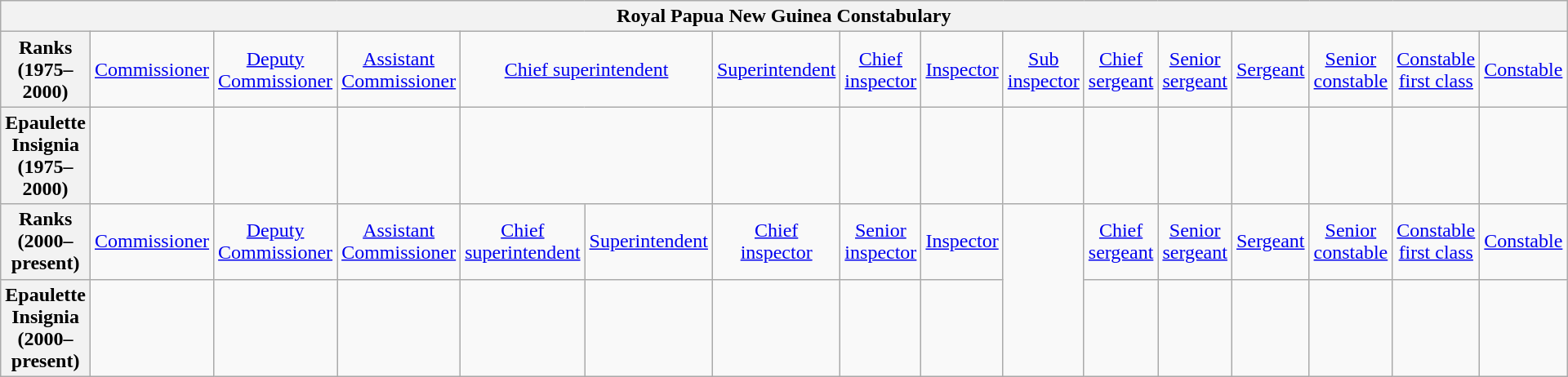<table class="wikitable" width=100% style="text-align: center;">
<tr>
<th colspan=16>Royal Papua New Guinea Constabulary</th>
</tr>
<tr>
<th>Ranks<br>(1975–2000)</th>
<td><a href='#'>Commissioner</a></td>
<td><a href='#'>Deputy Commissioner</a></td>
<td><a href='#'>Assistant Commissioner</a></td>
<td colspan=2><a href='#'>Chief superintendent</a></td>
<td><a href='#'>Superintendent</a></td>
<td><a href='#'>Chief inspector</a></td>
<td><a href='#'>Inspector</a></td>
<td><a href='#'>Sub inspector</a></td>
<td><a href='#'>Chief sergeant</a></td>
<td><a href='#'>Senior sergeant</a></td>
<td><a href='#'>Sergeant</a></td>
<td><a href='#'>Senior constable</a></td>
<td><a href='#'>Constable first class</a></td>
<td><a href='#'>Constable</a></td>
</tr>
<tr>
<th>Epaulette Insignia<br>(1975–2000)</th>
<td></td>
<td></td>
<td></td>
<td colspan=2></td>
<td></td>
<td></td>
<td></td>
<td></td>
<td></td>
<td></td>
<td></td>
<td></td>
<td></td>
<td></td>
</tr>
<tr>
<th>Ranks<br>(2000–present)</th>
<td><a href='#'>Commissioner</a></td>
<td><a href='#'>Deputy Commissioner</a></td>
<td><a href='#'>Assistant Commissioner</a></td>
<td><a href='#'>Chief superintendent</a></td>
<td><a href='#'>Superintendent</a></td>
<td><a href='#'>Chief inspector</a></td>
<td><a href='#'>Senior inspector</a></td>
<td><a href='#'>Inspector</a></td>
<td rowspan=2></td>
<td><a href='#'>Chief sergeant</a></td>
<td><a href='#'>Senior sergeant</a></td>
<td><a href='#'>Sergeant</a></td>
<td><a href='#'>Senior constable</a></td>
<td><a href='#'>Constable first class</a></td>
<td><a href='#'>Constable</a></td>
</tr>
<tr>
<th>Epaulette Insignia<br>(2000–present)</th>
<td></td>
<td></td>
<td></td>
<td></td>
<td></td>
<td></td>
<td></td>
<td></td>
<td></td>
<td></td>
<td></td>
<td></td>
<td></td>
<td></td>
</tr>
</table>
